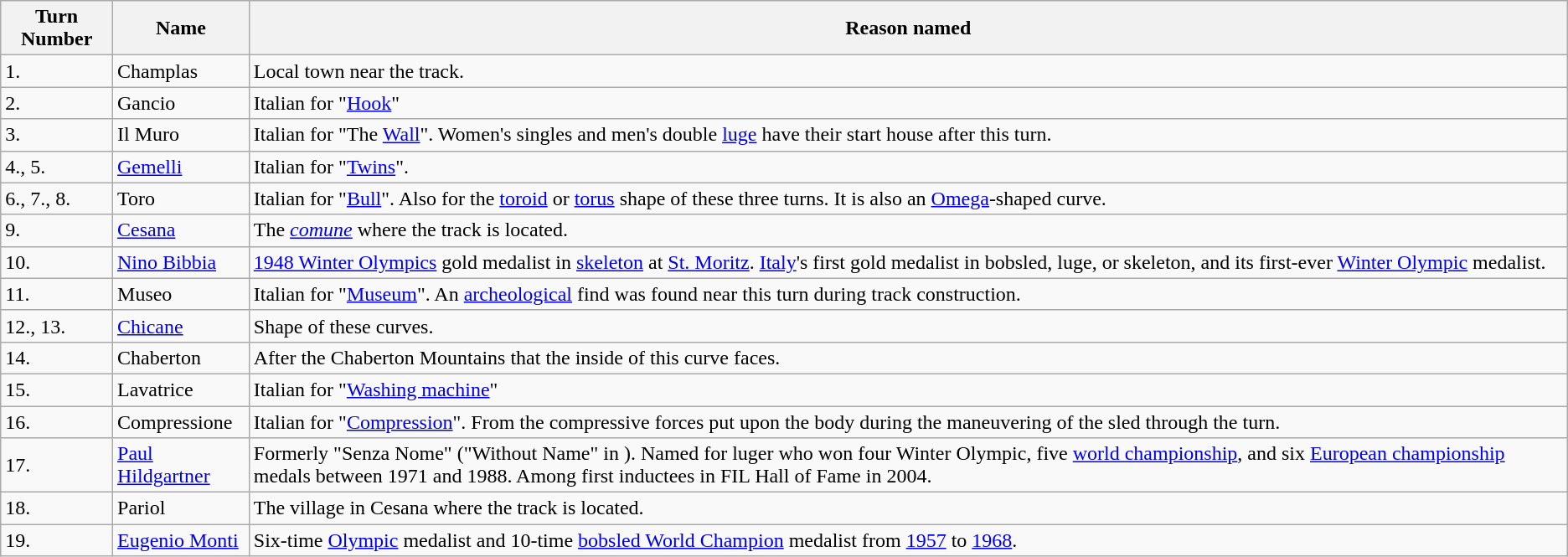<table class="wikitable">
<tr>
<th>Turn Number</th>
<th>Name</th>
<th>Reason named</th>
</tr>
<tr>
<td>1.</td>
<td>Champlas</td>
<td>Local town near the track.</td>
</tr>
<tr>
<td>2.</td>
<td>Gancio</td>
<td>Italian for "<a href='#'>Hook</a>"</td>
</tr>
<tr>
<td>3.</td>
<td>Il Muro</td>
<td>Italian for "The <a href='#'>Wall</a>". Women's singles and men's double <a href='#'>luge</a> have their start house after this turn.</td>
</tr>
<tr>
<td>4., 5.</td>
<td><a href='#'>Gemelli</a></td>
<td>Italian for "<a href='#'>Twins</a>".</td>
</tr>
<tr>
<td>6., 7., 8.</td>
<td>Toro</td>
<td>Italian for "<a href='#'>Bull</a>". Also for the <a href='#'>toroid</a> or <a href='#'>torus</a> shape of these three turns. It is also an <a href='#'>Omega</a>-shaped curve.</td>
</tr>
<tr>
<td>9.</td>
<td><a href='#'>Cesana</a></td>
<td>The <em><a href='#'>comune</a></em> where the track is located.</td>
</tr>
<tr>
<td>10.</td>
<td><a href='#'>Nino Bibbia</a></td>
<td><a href='#'>1948 Winter Olympics</a> gold medalist in <a href='#'>skeleton</a> at <a href='#'>St. Moritz</a>. <a href='#'>Italy</a>'s first gold medalist in bobsled, luge, or skeleton, and its first-ever <a href='#'>Winter Olympic</a> medalist.</td>
</tr>
<tr>
<td>11.</td>
<td>Museo</td>
<td>Italian for "<a href='#'>Museum</a>". An <a href='#'>archeological</a> find was found near this turn during track construction.</td>
</tr>
<tr>
<td>12., 13.</td>
<td><a href='#'>Chicane</a></td>
<td>Shape of these curves.</td>
</tr>
<tr>
<td>14.</td>
<td>Chaberton</td>
<td>After the Chaberton Mountains that the inside of this curve faces.</td>
</tr>
<tr>
<td>15.</td>
<td>Lavatrice</td>
<td>Italian for "<a href='#'>Washing machine</a>"</td>
</tr>
<tr>
<td>16.</td>
<td>Compressione</td>
<td>Italian for "<a href='#'>Compression</a>". From the compressive forces put upon the body during the maneuvering of the sled through the turn.</td>
</tr>
<tr>
<td>17.</td>
<td><a href='#'>Paul Hildgartner</a></td>
<td>Formerly "Senza Nome" ("Without Name" in ). Named for luger who won four Winter Olympic, five <a href='#'>world championship</a>, and six <a href='#'>European championship</a> medals between 1971 and 1988. Among first inductees in FIL Hall of Fame in 2004.</td>
</tr>
<tr>
<td>18.</td>
<td>Pariol</td>
<td>The village in Cesana where the track is located.</td>
</tr>
<tr>
<td>19.</td>
<td><a href='#'>Eugenio Monti</a></td>
<td>Six-time <a href='#'>Olympic</a> medalist and 10-time <a href='#'>bobsled World Champion</a> medalist from <a href='#'>1957</a> to <a href='#'>1968</a>.</td>
</tr>
</table>
